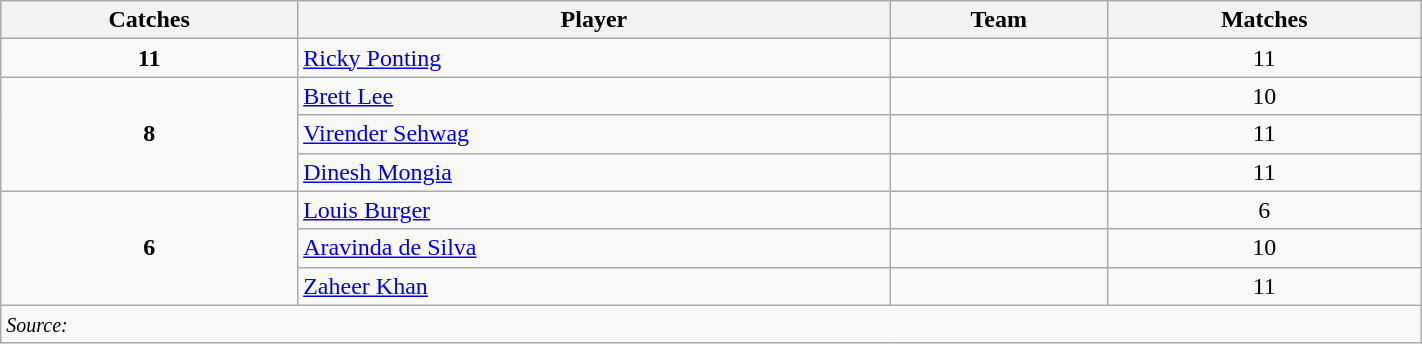<table class="wikitable" width="75%">
<tr>
<th>Catches</th>
<th>Player</th>
<th>Team</th>
<th>Matches</th>
</tr>
<tr>
<td align="center"><strong>11</strong></td>
<td><a href='#'>Ricky Ponting</a></td>
<td></td>
<td align="center">11</td>
</tr>
<tr>
<td rowspan=3 align="center"><strong>8</strong></td>
<td><a href='#'>Brett Lee</a></td>
<td></td>
<td align="center">10</td>
</tr>
<tr>
<td><a href='#'>Virender Sehwag</a></td>
<td></td>
<td align="center">11</td>
</tr>
<tr>
<td><a href='#'>Dinesh Mongia</a></td>
<td></td>
<td align="center">11</td>
</tr>
<tr>
<td rowspan=3 align="center"><strong>6</strong></td>
<td><a href='#'>Louis Burger</a></td>
<td></td>
<td align="center">6</td>
</tr>
<tr>
<td><a href='#'>Aravinda de Silva</a></td>
<td></td>
<td align="center">10</td>
</tr>
<tr>
<td><a href='#'>Zaheer Khan</a></td>
<td></td>
<td align="center">11</td>
</tr>
<tr>
<td colspan=4><small><em>Source: </em></small></td>
</tr>
</table>
